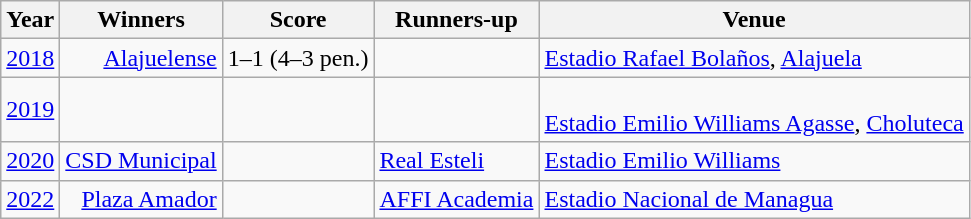<table class="wikitable">
<tr>
<th>Year</th>
<th>Winners</th>
<th>Score</th>
<th>Runners-up</th>
<th>Venue</th>
</tr>
<tr>
<td><a href='#'>2018</a></td>
<td align=right><a href='#'>Alajuelense</a> </td>
<td align=center>1–1 (4–3 pen.)</td>
<td></td>
<td> <a href='#'>Estadio Rafael Bolaños</a>, <a href='#'>Alajuela</a></td>
</tr>
<tr>
<td><a href='#'>2019</a></td>
<td align=right></td>
<td align=center></td>
<td></td>
<td><br> <a href='#'>Estadio Emilio Williams Agasse</a>, <a href='#'>Choluteca</a></td>
</tr>
<tr>
<td><a href='#'>2020</a></td>
<td align=right><a href='#'>CSD Municipal</a> </td>
<td align=center></td>
<td> <a href='#'>Real Esteli</a></td>
<td> <a href='#'>Estadio Emilio Williams</a></td>
</tr>
<tr>
<td><a href='#'>2022</a></td>
<td align=right><a href='#'>Plaza Amador</a> </td>
<td align=center></td>
<td> <a href='#'>AFFI Academia</a></td>
<td> <a href='#'>Estadio Nacional de Managua</a></td>
</tr>
</table>
